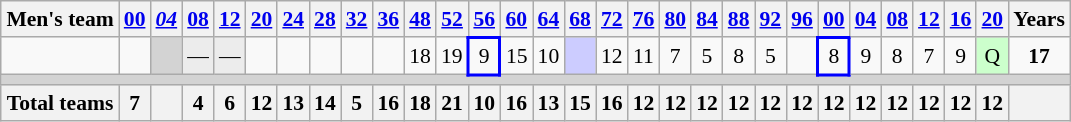<table class="wikitable" style="text-align: center; font-size: 90%; margin-left: 1em;">
<tr>
<th>Men's team</th>
<th><a href='#'>00</a></th>
<th><em><a href='#'>04</a></em></th>
<th><a href='#'>08</a></th>
<th><a href='#'>12</a></th>
<th><a href='#'>20</a></th>
<th><a href='#'>24</a></th>
<th><a href='#'>28</a></th>
<th><a href='#'>32</a></th>
<th><a href='#'>36</a></th>
<th><a href='#'>48</a></th>
<th><a href='#'>52</a></th>
<th><a href='#'>56</a></th>
<th><a href='#'>60</a></th>
<th><a href='#'>64</a></th>
<th><a href='#'>68</a></th>
<th><a href='#'>72</a></th>
<th><a href='#'>76</a></th>
<th><a href='#'>80</a></th>
<th><a href='#'>84</a></th>
<th><a href='#'>88</a></th>
<th><a href='#'>92</a></th>
<th><a href='#'>96</a></th>
<th><a href='#'>00</a></th>
<th><a href='#'>04</a></th>
<th><a href='#'>08</a></th>
<th><a href='#'>12</a></th>
<th><a href='#'>16</a></th>
<th><a href='#'>20</a></th>
<th>Years</th>
</tr>
<tr>
<td style="text-align: left;"></td>
<td></td>
<td style="background-color: lightgray;"></td>
<td style="background-color: #ececec;">—</td>
<td style="background-color: #ececec;">—</td>
<td></td>
<td></td>
<td></td>
<td></td>
<td></td>
<td>18</td>
<td>19</td>
<td style="border: 2px solid blue;">9</td>
<td>15</td>
<td>10</td>
<td style="background-color: #ccccff;"></td>
<td>12</td>
<td>11</td>
<td>7</td>
<td>5</td>
<td>8</td>
<td>5</td>
<td></td>
<td style="border: 2px solid blue;">8</td>
<td>9</td>
<td>8</td>
<td>7</td>
<td>9</td>
<td style="background-color: #ccffcc;">Q</td>
<td><strong>17</strong></td>
</tr>
<tr style="background-color: lightgrey;">
<td colspan="30"></td>
</tr>
<tr>
<th>Total teams</th>
<th>7</th>
<th></th>
<th>4</th>
<th>6</th>
<th>12</th>
<th>13</th>
<th>14</th>
<th>5</th>
<th>16</th>
<th>18</th>
<th>21</th>
<th>10</th>
<th>16</th>
<th>13</th>
<th>15</th>
<th>16</th>
<th>12</th>
<th>12</th>
<th>12</th>
<th>12</th>
<th>12</th>
<th>12</th>
<th>12</th>
<th>12</th>
<th>12</th>
<th>12</th>
<th>12</th>
<th>12</th>
<th></th>
</tr>
</table>
